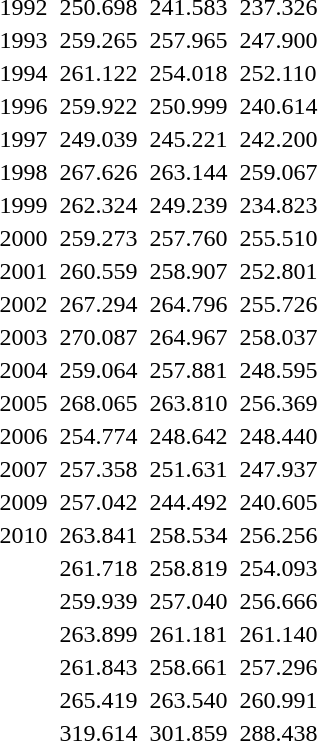<table>
<tr>
<td>1992</td>
<td></td>
<td>250.698</td>
<td></td>
<td>241.583</td>
<td></td>
<td>237.326</td>
</tr>
<tr>
<td>1993</td>
<td></td>
<td>259.265</td>
<td></td>
<td>257.965</td>
<td></td>
<td>247.900</td>
</tr>
<tr>
<td>1994</td>
<td></td>
<td>261.122</td>
<td></td>
<td>254.018</td>
<td></td>
<td>252.110</td>
</tr>
<tr>
<td>1996</td>
<td></td>
<td>259.922</td>
<td></td>
<td>250.999</td>
<td></td>
<td>240.614</td>
</tr>
<tr>
<td>1997</td>
<td></td>
<td>249.039</td>
<td></td>
<td>245.221</td>
<td></td>
<td>242.200</td>
</tr>
<tr>
<td>1998</td>
<td></td>
<td>267.626</td>
<td></td>
<td>263.144</td>
<td></td>
<td>259.067</td>
</tr>
<tr>
<td>1999</td>
<td></td>
<td>262.324</td>
<td></td>
<td>249.239</td>
<td></td>
<td>234.823</td>
</tr>
<tr>
<td>2000</td>
<td></td>
<td>259.273</td>
<td></td>
<td>257.760</td>
<td></td>
<td>255.510</td>
</tr>
<tr>
<td>2001</td>
<td></td>
<td>260.559</td>
<td></td>
<td>258.907</td>
<td></td>
<td>252.801</td>
</tr>
<tr>
<td>2002</td>
<td></td>
<td>267.294</td>
<td></td>
<td>264.796</td>
<td></td>
<td>255.726</td>
</tr>
<tr>
<td>2003</td>
<td></td>
<td>270.087</td>
<td></td>
<td>264.967</td>
<td></td>
<td>258.037</td>
</tr>
<tr>
<td>2004</td>
<td></td>
<td>259.064</td>
<td></td>
<td>257.881</td>
<td></td>
<td>248.595</td>
</tr>
<tr>
<td>2005</td>
<td></td>
<td>268.065</td>
<td></td>
<td>263.810</td>
<td></td>
<td>256.369</td>
</tr>
<tr>
<td>2006</td>
<td></td>
<td>254.774</td>
<td></td>
<td>248.642</td>
<td></td>
<td>248.440</td>
</tr>
<tr>
<td>2007</td>
<td></td>
<td>257.358</td>
<td></td>
<td>251.631</td>
<td></td>
<td>247.937</td>
</tr>
<tr>
<td>2009</td>
<td></td>
<td>257.042</td>
<td></td>
<td>244.492</td>
<td></td>
<td>240.605</td>
</tr>
<tr>
<td>2010</td>
<td></td>
<td>263.841</td>
<td></td>
<td>258.534</td>
<td></td>
<td>256.256</td>
</tr>
<tr>
<td></td>
<td></td>
<td>261.718</td>
<td></td>
<td>258.819</td>
<td></td>
<td>254.093</td>
</tr>
<tr>
<td></td>
<td></td>
<td>259.939</td>
<td></td>
<td>257.040</td>
<td></td>
<td>256.666</td>
</tr>
<tr>
<td></td>
<td></td>
<td>263.899</td>
<td></td>
<td>261.181</td>
<td></td>
<td>261.140</td>
</tr>
<tr>
<td></td>
<td></td>
<td>261.843</td>
<td></td>
<td>258.661</td>
<td></td>
<td>257.296</td>
</tr>
<tr>
<td></td>
<td></td>
<td>265.419</td>
<td></td>
<td>263.540</td>
<td></td>
<td>260.991</td>
</tr>
<tr>
<td></td>
<td></td>
<td>319.614</td>
<td></td>
<td>301.859</td>
<td></td>
<td>288.438</td>
</tr>
<tr>
</tr>
</table>
